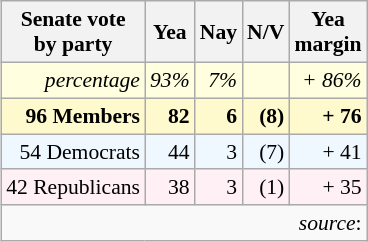<table class="wikitable floatright" style="text-align:right; border-spacing:3px; font-size:90%" align="right">
<tr>
<th>Senate vote<br> by party</th>
<th>Yea</th>
<th>Nay</th>
<th>N/V</th>
<th>Yea<br>margin</th>
</tr>
<tr style="background:lightyellow">
<td><em>percentage</em></td>
<td><em>93%</em></td>
<td><em>7%</em></td>
<td></td>
<td><em>+ 86%</em></td>
</tr>
<tr style="background:lemonchiffon">
<td style=text-align:left"><strong> 96 Members</strong></td>
<td><strong>82</strong></td>
<td><strong>6</strong></td>
<td><strong>(8)</strong></td>
<td><strong>+ 76 </strong></td>
</tr>
<tr style="background:AliceBlue">
<td>54 Democrats</td>
<td>44</td>
<td>3</td>
<td>(7)</td>
<td>+ 41</td>
</tr>
<tr style="background:lavenderblush">
<td>42 Republicans</td>
<td>38</td>
<td>3</td>
<td>(1)</td>
<td>+ 35</td>
</tr>
<tr>
<td colspan="5"><em>source</em>: </td>
</tr>
</table>
